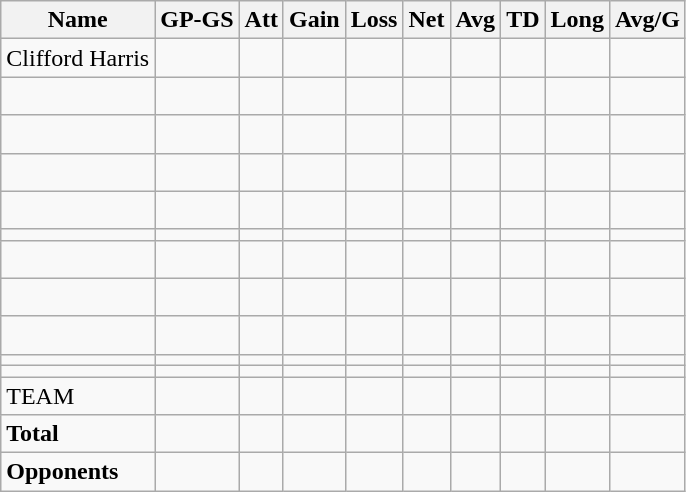<table class="wikitable" style="white-space:nowrap;">
<tr>
<th>Name</th>
<th>GP-GS</th>
<th>Att</th>
<th>Gain</th>
<th>Loss</th>
<th>Net</th>
<th>Avg</th>
<th>TD</th>
<th>Long</th>
<th>Avg/G</th>
</tr>
<tr>
<td>Clifford Harris</td>
<td></td>
<td></td>
<td></td>
<td></td>
<td></td>
<td></td>
<td></td>
<td></td>
<td></td>
</tr>
<tr>
<td></td>
<td></td>
<td></td>
<td></td>
<td></td>
<td></td>
<td></td>
<td></td>
<td></td>
<td> </td>
</tr>
<tr>
<td></td>
<td></td>
<td></td>
<td></td>
<td></td>
<td></td>
<td></td>
<td></td>
<td></td>
<td> </td>
</tr>
<tr>
<td></td>
<td></td>
<td></td>
<td></td>
<td></td>
<td></td>
<td></td>
<td></td>
<td></td>
<td> </td>
</tr>
<tr>
<td></td>
<td></td>
<td></td>
<td></td>
<td></td>
<td></td>
<td></td>
<td></td>
<td></td>
<td> </td>
</tr>
<tr>
<td></td>
<td></td>
<td></td>
<td></td>
<td></td>
<td></td>
<td></td>
<td></td>
<td></td>
<td></td>
</tr>
<tr>
<td> </td>
<td></td>
<td></td>
<td></td>
<td></td>
<td></td>
<td></td>
<td></td>
<td></td>
<td> </td>
</tr>
<tr>
<td> </td>
<td></td>
<td></td>
<td></td>
<td></td>
<td></td>
<td></td>
<td></td>
<td></td>
<td> </td>
</tr>
<tr>
<td></td>
<td></td>
<td></td>
<td></td>
<td></td>
<td></td>
<td></td>
<td></td>
<td></td>
<td> </td>
</tr>
<tr>
<td></td>
<td></td>
<td></td>
<td></td>
<td></td>
<td></td>
<td></td>
<td></td>
<td></td>
<td></td>
</tr>
<tr>
<td></td>
<td></td>
<td></td>
<td></td>
<td></td>
<td></td>
<td></td>
<td></td>
<td></td>
<td></td>
</tr>
<tr>
<td>TEAM</td>
<td></td>
<td></td>
<td></td>
<td></td>
<td></td>
<td></td>
<td></td>
<td></td>
<td></td>
</tr>
<tr>
<td><strong>Total</strong></td>
<td></td>
<td></td>
<td></td>
<td></td>
<td></td>
<td></td>
<td></td>
<td></td>
<td> </td>
</tr>
<tr>
<td><strong>Opponents</strong></td>
<td></td>
<td></td>
<td></td>
<td></td>
<td></td>
<td></td>
<td></td>
<td></td>
<td></td>
</tr>
</table>
